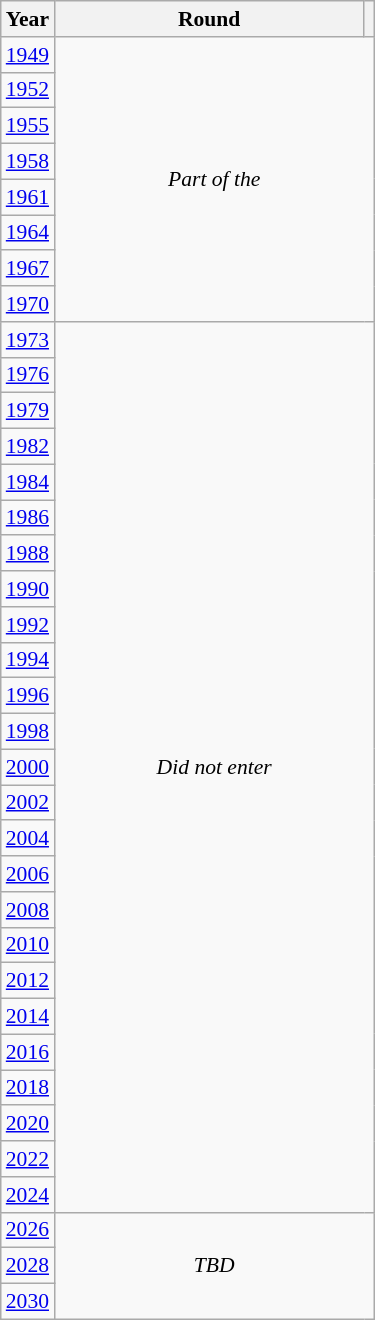<table class="wikitable" style="text-align: center; font-size:90%">
<tr>
<th>Year</th>
<th style="width:200px">Round</th>
<th></th>
</tr>
<tr>
<td><a href='#'>1949</a></td>
<td colspan="2" rowspan="8"><em>Part of the </em></td>
</tr>
<tr>
<td><a href='#'>1952</a></td>
</tr>
<tr>
<td><a href='#'>1955</a></td>
</tr>
<tr>
<td><a href='#'>1958</a></td>
</tr>
<tr>
<td><a href='#'>1961</a></td>
</tr>
<tr>
<td><a href='#'>1964</a></td>
</tr>
<tr>
<td><a href='#'>1967</a></td>
</tr>
<tr>
<td><a href='#'>1970</a></td>
</tr>
<tr>
<td><a href='#'>1973</a></td>
<td colspan="2" rowspan="25"><em>Did not enter</em></td>
</tr>
<tr>
<td><a href='#'>1976</a></td>
</tr>
<tr>
<td><a href='#'>1979</a></td>
</tr>
<tr>
<td><a href='#'>1982</a></td>
</tr>
<tr>
<td><a href='#'>1984</a></td>
</tr>
<tr>
<td><a href='#'>1986</a></td>
</tr>
<tr>
<td><a href='#'>1988</a></td>
</tr>
<tr>
<td><a href='#'>1990</a></td>
</tr>
<tr>
<td><a href='#'>1992</a></td>
</tr>
<tr>
<td><a href='#'>1994</a></td>
</tr>
<tr>
<td><a href='#'>1996</a></td>
</tr>
<tr>
<td><a href='#'>1998</a></td>
</tr>
<tr>
<td><a href='#'>2000</a></td>
</tr>
<tr>
<td><a href='#'>2002</a></td>
</tr>
<tr>
<td><a href='#'>2004</a></td>
</tr>
<tr>
<td><a href='#'>2006</a></td>
</tr>
<tr>
<td><a href='#'>2008</a></td>
</tr>
<tr>
<td><a href='#'>2010</a></td>
</tr>
<tr>
<td><a href='#'>2012</a></td>
</tr>
<tr>
<td><a href='#'>2014</a></td>
</tr>
<tr>
<td><a href='#'>2016</a></td>
</tr>
<tr>
<td><a href='#'>2018</a></td>
</tr>
<tr>
<td><a href='#'>2020</a></td>
</tr>
<tr>
<td><a href='#'>2022</a></td>
</tr>
<tr>
<td><a href='#'>2024</a></td>
</tr>
<tr>
<td><a href='#'>2026</a></td>
<td colspan="2" rowspan="3"><em>TBD</em></td>
</tr>
<tr>
<td><a href='#'>2028</a></td>
</tr>
<tr>
<td><a href='#'>2030</a></td>
</tr>
</table>
